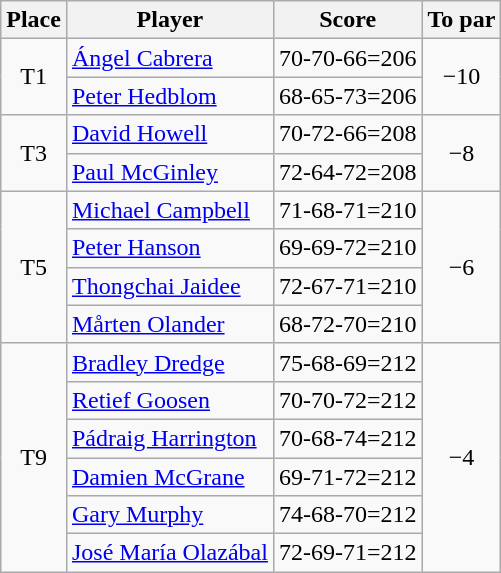<table class="wikitable">
<tr>
<th>Place</th>
<th>Player</th>
<th>Score</th>
<th>To par</th>
</tr>
<tr>
<td rowspan="2" align=center>T1</td>
<td> <a href='#'>Ángel Cabrera</a></td>
<td align=center>70-70-66=206</td>
<td rowspan="2" align=center>−10</td>
</tr>
<tr>
<td> <a href='#'>Peter Hedblom</a></td>
<td align=center>68-65-73=206</td>
</tr>
<tr>
<td rowspan="2" align=center>T3</td>
<td> <a href='#'>David Howell</a></td>
<td align=center>70-72-66=208</td>
<td rowspan="2" align=center>−8</td>
</tr>
<tr>
<td> <a href='#'>Paul McGinley</a></td>
<td align=center>72-64-72=208</td>
</tr>
<tr>
<td rowspan="4" align=center>T5</td>
<td> <a href='#'>Michael Campbell</a></td>
<td align=center>71-68-71=210</td>
<td rowspan="4" align=center>−6</td>
</tr>
<tr>
<td> <a href='#'>Peter Hanson</a></td>
<td align=center>69-69-72=210</td>
</tr>
<tr>
<td> <a href='#'>Thongchai Jaidee</a></td>
<td align=center>72-67-71=210</td>
</tr>
<tr>
<td> <a href='#'>Mårten Olander</a></td>
<td align=center>68-72-70=210</td>
</tr>
<tr>
<td rowspan="6" align=center>T9</td>
<td> <a href='#'>Bradley Dredge</a></td>
<td align=center>75-68-69=212</td>
<td rowspan="6" align=center>−4</td>
</tr>
<tr>
<td> <a href='#'>Retief Goosen</a></td>
<td align=center>70-70-72=212</td>
</tr>
<tr>
<td> <a href='#'>Pádraig Harrington</a></td>
<td align=center>70-68-74=212</td>
</tr>
<tr>
<td> <a href='#'>Damien McGrane</a></td>
<td align=center>69-71-72=212</td>
</tr>
<tr>
<td> <a href='#'>Gary Murphy</a></td>
<td align=center>74-68-70=212</td>
</tr>
<tr>
<td> <a href='#'>José María Olazábal</a></td>
<td align=center>72-69-71=212</td>
</tr>
</table>
